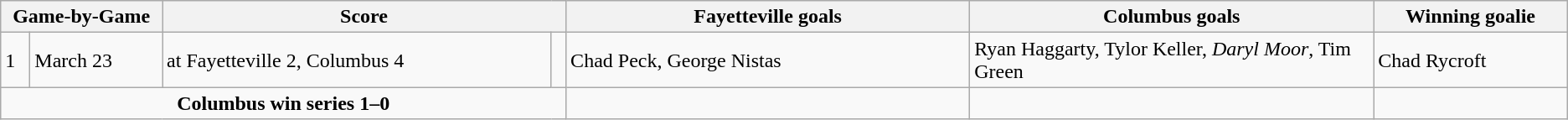<table class="wikitable">
<tr>
<th width=10% colspan=2>Game-by-Game</th>
<th width=25% colspan=2>Score</th>
<th width=25%>Fayetteville goals</th>
<th width=25%>Columbus goals</th>
<th width=12%>Winning goalie</th>
</tr>
<tr>
<td>1</td>
<td>March 23</td>
<td>at Fayetteville 2, Columbus 4</td>
<td></td>
<td>Chad Peck, George Nistas</td>
<td>Ryan Haggarty, Tylor Keller, <em>Daryl Moor</em>, Tim Green</td>
<td>Chad Rycroft</td>
</tr>
<tr>
<td colspan=4 align="center"><strong>Columbus win series 1–0</strong></td>
<td></td>
<td></td>
</tr>
</table>
